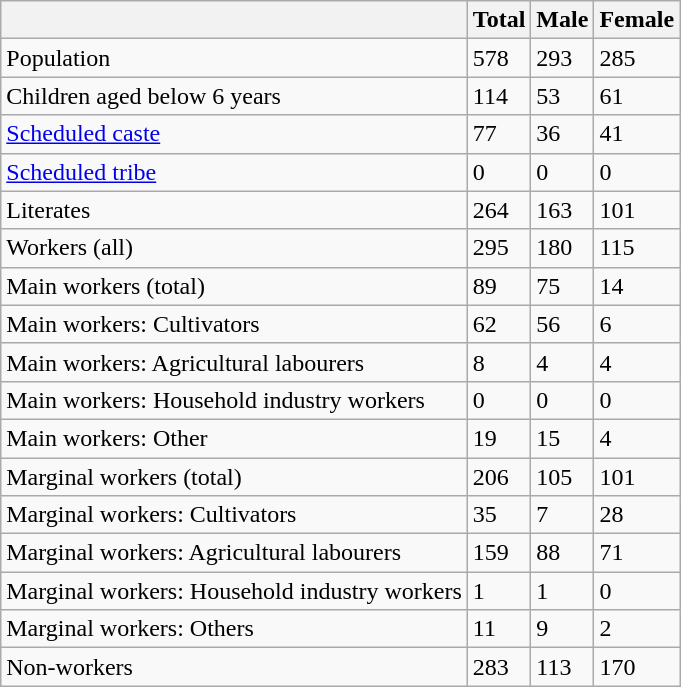<table class="wikitable sortable">
<tr>
<th></th>
<th>Total</th>
<th>Male</th>
<th>Female</th>
</tr>
<tr>
<td>Population</td>
<td>578</td>
<td>293</td>
<td>285</td>
</tr>
<tr>
<td>Children aged below 6 years</td>
<td>114</td>
<td>53</td>
<td>61</td>
</tr>
<tr>
<td><a href='#'>Scheduled caste</a></td>
<td>77</td>
<td>36</td>
<td>41</td>
</tr>
<tr>
<td><a href='#'>Scheduled tribe</a></td>
<td>0</td>
<td>0</td>
<td>0</td>
</tr>
<tr>
<td>Literates</td>
<td>264</td>
<td>163</td>
<td>101</td>
</tr>
<tr>
<td>Workers (all)</td>
<td>295</td>
<td>180</td>
<td>115</td>
</tr>
<tr>
<td>Main workers (total)</td>
<td>89</td>
<td>75</td>
<td>14</td>
</tr>
<tr>
<td>Main workers: Cultivators</td>
<td>62</td>
<td>56</td>
<td>6</td>
</tr>
<tr>
<td>Main workers: Agricultural labourers</td>
<td>8</td>
<td>4</td>
<td>4</td>
</tr>
<tr>
<td>Main workers: Household industry workers</td>
<td>0</td>
<td>0</td>
<td>0</td>
</tr>
<tr>
<td>Main workers: Other</td>
<td>19</td>
<td>15</td>
<td>4</td>
</tr>
<tr>
<td>Marginal workers (total)</td>
<td>206</td>
<td>105</td>
<td>101</td>
</tr>
<tr>
<td>Marginal workers: Cultivators</td>
<td>35</td>
<td>7</td>
<td>28</td>
</tr>
<tr>
<td>Marginal workers: Agricultural labourers</td>
<td>159</td>
<td>88</td>
<td>71</td>
</tr>
<tr>
<td>Marginal workers: Household industry workers</td>
<td>1</td>
<td>1</td>
<td>0</td>
</tr>
<tr>
<td>Marginal workers: Others</td>
<td>11</td>
<td>9</td>
<td>2</td>
</tr>
<tr>
<td>Non-workers</td>
<td>283</td>
<td>113</td>
<td>170</td>
</tr>
</table>
